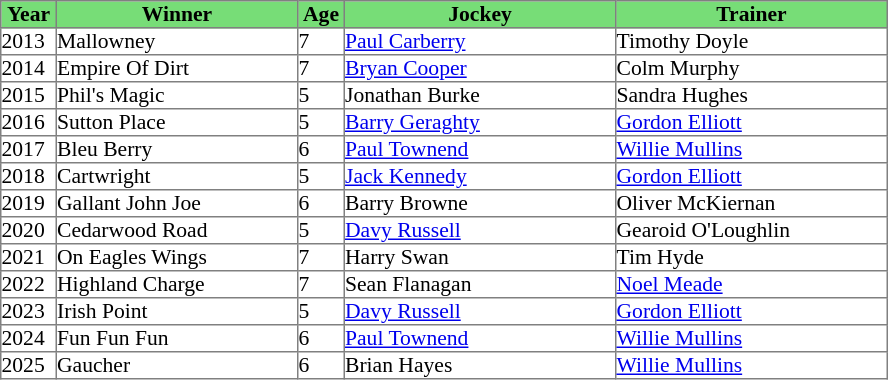<table class = "sortable" | border="1" cellpadding="0" style="border-collapse: collapse; font-size:90%">
<tr bgcolor="#77dd77" align="center">
<th style="width:36px"><strong>Year</strong></th>
<th style="width:160px"><strong>Winner</strong></th>
<th style="width:30px"><strong>Age</strong></th>
<th style="width:180px"><strong>Jockey</strong></th>
<th style="width:180px"><strong>Trainer</strong></th>
</tr>
<tr>
<td>2013</td>
<td>Mallowney</td>
<td>7</td>
<td><a href='#'>Paul Carberry</a></td>
<td>Timothy Doyle</td>
</tr>
<tr>
<td>2014</td>
<td>Empire Of Dirt</td>
<td>7</td>
<td><a href='#'>Bryan Cooper</a></td>
<td>Colm Murphy</td>
</tr>
<tr>
<td>2015</td>
<td>Phil's Magic</td>
<td>5</td>
<td>Jonathan Burke</td>
<td>Sandra Hughes</td>
</tr>
<tr>
<td>2016</td>
<td>Sutton Place</td>
<td>5</td>
<td><a href='#'>Barry Geraghty</a></td>
<td><a href='#'>Gordon Elliott</a></td>
</tr>
<tr>
<td>2017</td>
<td>Bleu Berry</td>
<td>6</td>
<td><a href='#'>Paul Townend</a></td>
<td><a href='#'>Willie Mullins</a></td>
</tr>
<tr>
<td>2018</td>
<td>Cartwright</td>
<td>5</td>
<td><a href='#'>Jack Kennedy</a></td>
<td><a href='#'>Gordon Elliott</a></td>
</tr>
<tr>
<td>2019</td>
<td>Gallant John Joe</td>
<td>6</td>
<td>Barry Browne</td>
<td>Oliver McKiernan</td>
</tr>
<tr>
<td>2020</td>
<td>Cedarwood Road</td>
<td>5</td>
<td><a href='#'>Davy Russell</a></td>
<td>Gearoid O'Loughlin</td>
</tr>
<tr>
<td>2021</td>
<td>On Eagles Wings</td>
<td>7</td>
<td>Harry Swan</td>
<td>Tim Hyde</td>
</tr>
<tr>
<td>2022</td>
<td>Highland Charge</td>
<td>7</td>
<td>Sean Flanagan</td>
<td><a href='#'>Noel Meade</a></td>
</tr>
<tr>
<td>2023</td>
<td>Irish Point</td>
<td>5</td>
<td><a href='#'>Davy Russell</a></td>
<td><a href='#'>Gordon Elliott</a></td>
</tr>
<tr>
<td>2024</td>
<td>Fun Fun Fun</td>
<td>6</td>
<td><a href='#'>Paul Townend</a></td>
<td><a href='#'>Willie Mullins</a></td>
</tr>
<tr>
<td>2025</td>
<td>Gaucher</td>
<td>6</td>
<td>Brian Hayes</td>
<td><a href='#'>Willie Mullins</a></td>
</tr>
</table>
